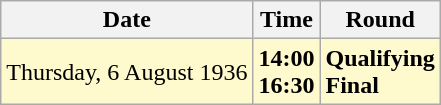<table class="wikitable">
<tr>
<th>Date</th>
<th>Time</th>
<th>Round</th>
</tr>
<tr style=background:lemonchiffon>
<td>Thursday, 6 August 1936</td>
<td><strong>14:00</strong><br><strong>16:30</strong></td>
<td><strong>Qualifying</strong><br><strong>Final</strong></td>
</tr>
</table>
